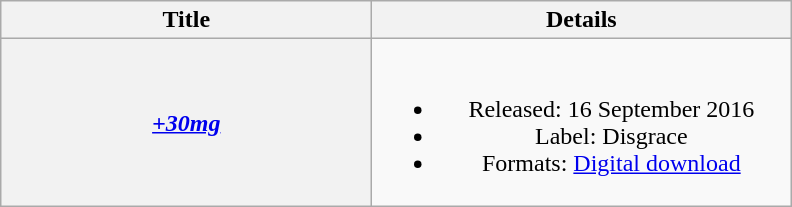<table class="wikitable plainrowheaders" style="text-align:center;">
<tr>
<th style="width:15em;">Title</th>
<th style="width:17em;">Details</th>
</tr>
<tr>
<th scope="row"><em><a href='#'>+30mg</a></em></th>
<td><br><ul><li>Released: 16 September 2016</li><li>Label: Disgrace</li><li>Formats: <a href='#'>Digital download</a></li></ul></td>
</tr>
</table>
